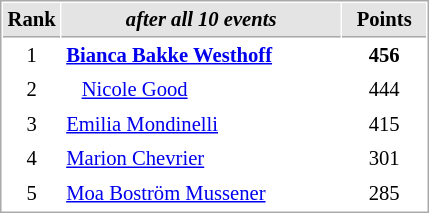<table cellspacing="1" cellpadding="3" style="border:1px solid #aaa; font-size:86%;">
<tr style="background:#e4e4e4;">
<th style="border-bottom:1px solid #AAAAAA; width: 10px;">Rank</th>
<th style="border-bottom:1px solid #AAAAAA; width: 180px;"><em>after all 10 events</em></th>
<th style="border-bottom:1px solid #AAAAAA; width: 50px;">Points</th>
</tr>
<tr>
<td align=center>1</td>
<td> <strong><a href='#'>Bianca Bakke Westhoff</a></strong></td>
<td align=center><strong>456</strong></td>
</tr>
<tr>
<td align=center>2</td>
<td>   <a href='#'>Nicole Good</a></td>
<td align=center>444</td>
</tr>
<tr>
<td align=center>3</td>
<td> <a href='#'>Emilia Mondinelli</a></td>
<td align=center>415</td>
</tr>
<tr>
<td align=center>4</td>
<td> <a href='#'>Marion Chevrier</a></td>
<td align=center>301</td>
</tr>
<tr>
<td align=center>5</td>
<td> <a href='#'>Moa Boström Mussener</a></td>
<td align=center>285</td>
</tr>
</table>
